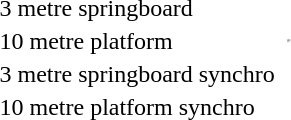<table>
<tr>
<td>3 metre springboard</td>
<td></td>
<td></td>
<td></td>
</tr>
<tr>
<td>10 metre platform</td>
<td></td>
<td><hr></td>
<td></td>
</tr>
<tr>
<td>3 metre springboard synchro</td>
<td></td>
<td></td>
<td></td>
</tr>
<tr>
<td>10 metre platform synchro</td>
<td></td>
<td></td>
<td></td>
</tr>
</table>
